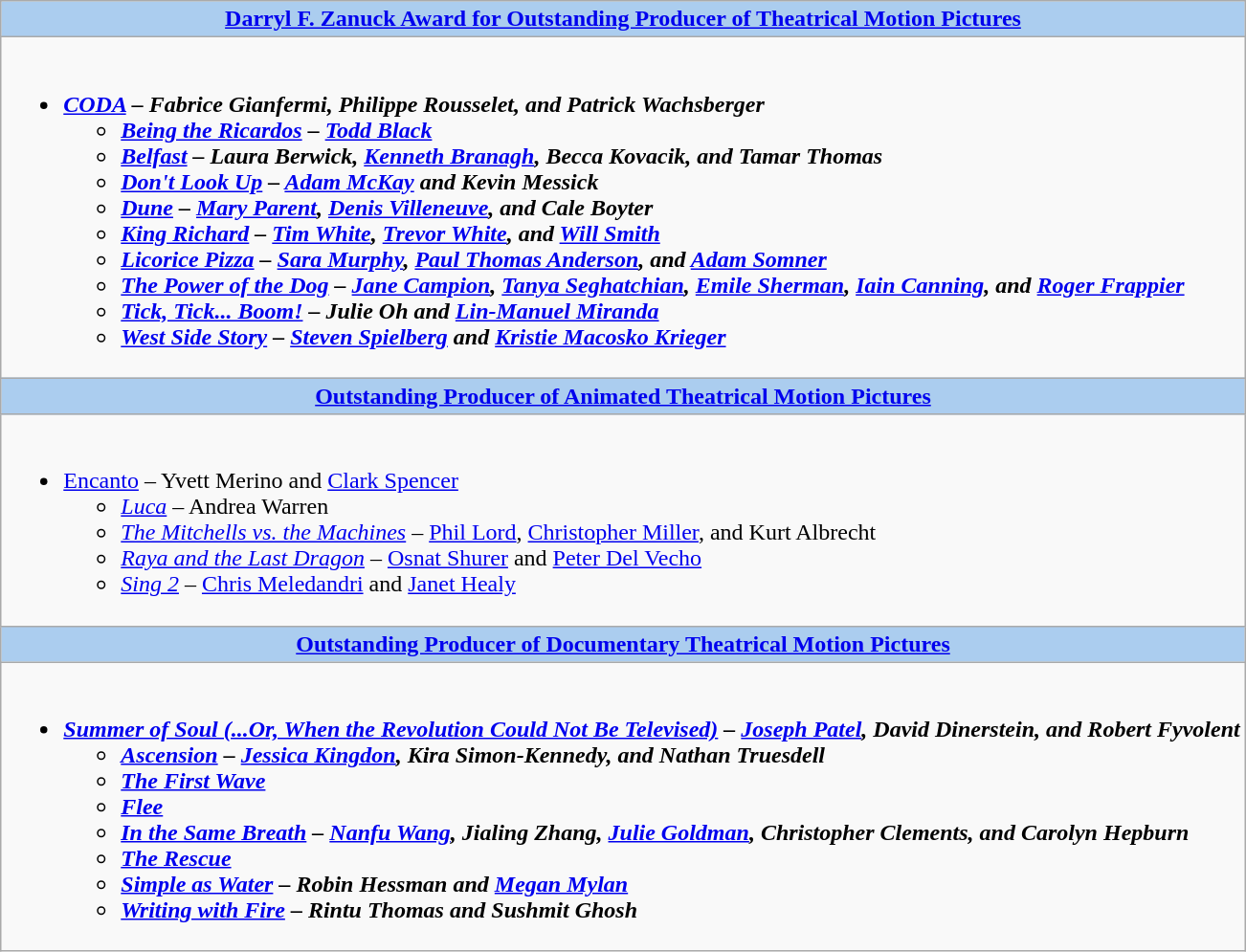<table class=wikitable style="width="100%">
<tr>
<th colspan="2" style="background:#abcdef;"><a href='#'>Darryl F. Zanuck Award for Outstanding Producer of Theatrical Motion Pictures</a></th>
</tr>
<tr>
<td colspan="2" style="vertical-align:top;"><br><ul><li><strong><em><a href='#'>CODA</a><em> – Fabrice Gianfermi, Philippe Rousselet, and Patrick Wachsberger<strong><ul><li></em><a href='#'>Being the Ricardos</a><em> – <a href='#'>Todd Black</a></li><li></em><a href='#'>Belfast</a><em> – Laura Berwick, <a href='#'>Kenneth Branagh</a>, Becca Kovacik, and Tamar Thomas</li><li></em><a href='#'>Don't Look Up</a><em> – <a href='#'>Adam McKay</a> and Kevin Messick</li><li></em><a href='#'>Dune</a><em> – <a href='#'>Mary Parent</a>, <a href='#'>Denis Villeneuve</a>, and Cale Boyter</li><li></em><a href='#'>King Richard</a><em> – <a href='#'>Tim White</a>, <a href='#'>Trevor White</a>, and <a href='#'>Will Smith</a></li><li></em><a href='#'>Licorice Pizza</a><em> – <a href='#'>Sara Murphy</a>, <a href='#'>Paul Thomas Anderson</a>, and <a href='#'>Adam Somner</a></li><li></em><a href='#'>The Power of the Dog</a><em> – <a href='#'>Jane Campion</a>, <a href='#'>Tanya Seghatchian</a>, <a href='#'>Emile Sherman</a>, <a href='#'>Iain Canning</a>, and <a href='#'>Roger Frappier</a></li><li></em><a href='#'>Tick, Tick... Boom!</a><em> – Julie Oh and <a href='#'>Lin-Manuel Miranda</a></li><li></em><a href='#'>West Side Story</a><em> – <a href='#'>Steven Spielberg</a> and <a href='#'>Kristie Macosko Krieger</a></li></ul></li></ul></td>
</tr>
<tr>
<th colspan="2" style="background:#abcdef;"><a href='#'>Outstanding Producer of Animated Theatrical Motion Pictures</a></th>
</tr>
<tr>
<td colspan="2" style="vertical-align:top;"><br><ul><li></em></strong><a href='#'>Encanto</a></em> – Yvett Merino and <a href='#'>Clark Spencer</a></strong><ul><li><em><a href='#'>Luca</a></em> – Andrea Warren</li><li><em><a href='#'>The Mitchells vs. the Machines</a></em> – <a href='#'>Phil Lord</a>, <a href='#'>Christopher Miller</a>, and Kurt Albrecht</li><li><em><a href='#'>Raya and the Last Dragon</a></em> – <a href='#'>Osnat Shurer</a> and <a href='#'>Peter Del Vecho</a></li><li><em><a href='#'>Sing 2</a></em> – <a href='#'>Chris Meledandri</a> and <a href='#'>Janet Healy</a></li></ul></li></ul></td>
</tr>
<tr>
<th colspan="2" style="background:#abcdef;"><a href='#'>Outstanding Producer of Documentary Theatrical Motion Pictures</a></th>
</tr>
<tr>
<td colspan="2" style="vertical-align:top;"><br><ul><li><strong><em><a href='#'>Summer of Soul (...Or, When the Revolution Could Not Be Televised)</a><em> – <a href='#'>Joseph Patel</a>, David Dinerstein, and Robert Fyvolent<strong><ul><li></em><a href='#'>Ascension</a><em> – <a href='#'>Jessica Kingdon</a>, Kira Simon-Kennedy, and Nathan Truesdell</li><li></em><a href='#'>The First Wave</a><em> </li><li></em><a href='#'>Flee</a><em> </li><li></em><a href='#'>In the Same Breath</a><em> – <a href='#'>Nanfu Wang</a>, Jialing Zhang, <a href='#'>Julie Goldman</a>, Christopher Clements, and Carolyn Hepburn</li><li></em><a href='#'>The Rescue</a><em> </li><li></em><a href='#'>Simple as Water</a><em> – Robin Hessman and <a href='#'>Megan Mylan</a></li><li></em><a href='#'>Writing with Fire</a><em> – Rintu Thomas and Sushmit Ghosh</li></ul></li></ul></td>
</tr>
</table>
